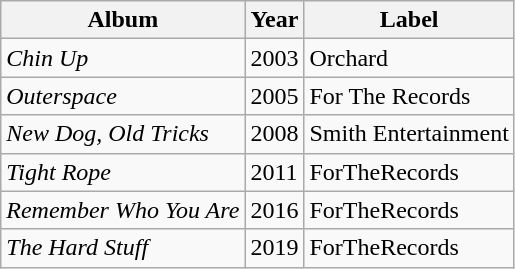<table class="wikitable">
<tr>
<th>Album</th>
<th>Year</th>
<th>Label</th>
</tr>
<tr>
<td><em>Chin Up</em></td>
<td>2003</td>
<td>Orchard</td>
</tr>
<tr>
<td><em>Outerspace</em></td>
<td>2005</td>
<td>For The Records</td>
</tr>
<tr>
<td><em>New Dog, Old Tricks</em></td>
<td>2008</td>
<td>Smith Entertainment</td>
</tr>
<tr>
<td><em>Tight Rope</em></td>
<td>2011</td>
<td>ForTheRecords</td>
</tr>
<tr>
<td><em>Remember Who You Are</em></td>
<td>2016</td>
<td>ForTheRecords</td>
</tr>
<tr>
<td><em>The Hard Stuff</em></td>
<td>2019</td>
<td>ForTheRecords</td>
</tr>
</table>
